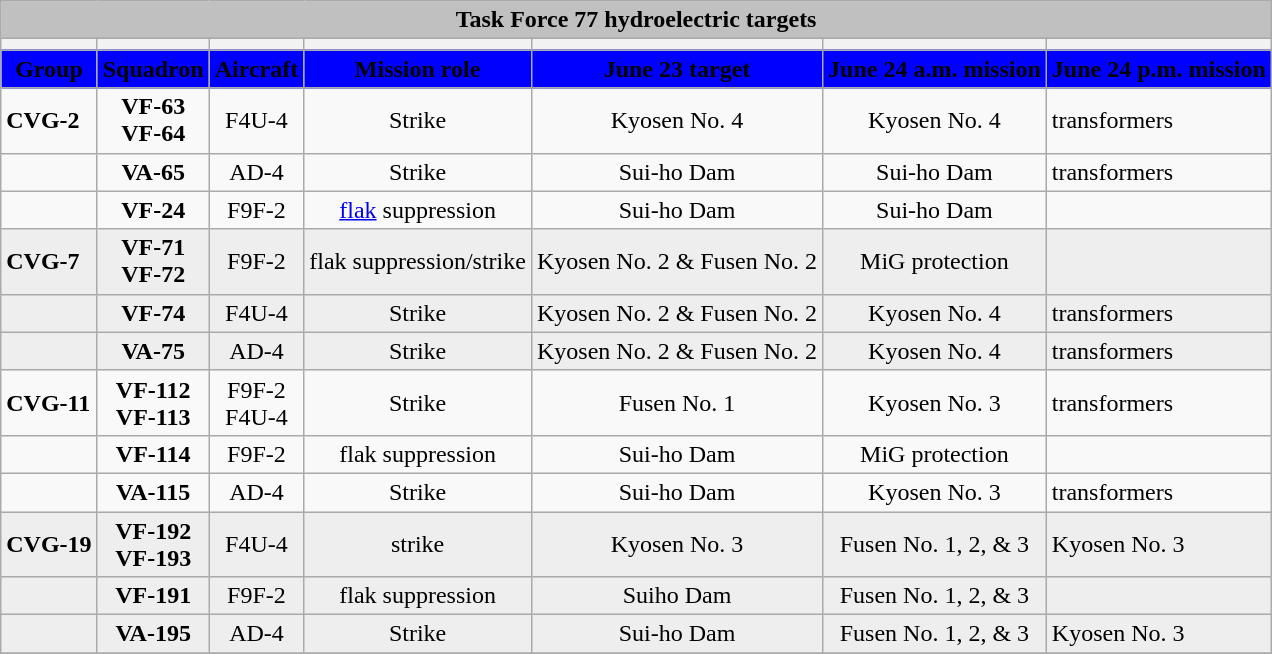<table class="wikitable">
<tr>
<td colspan="7"  bgcolor=silver align=center><strong>Task Force 77 hydroelectric targets</strong></td>
</tr>
<tr>
<th></th>
<th></th>
<th></th>
<th></th>
<th></th>
<th></th>
<th></th>
</tr>
<tr style="background: blue">
<td align=center><span><strong>Group</strong></span></td>
<td align=center><span><strong>Squadron</strong></span></td>
<td align=center><span><strong>Aircraft</strong></span></td>
<td align=center><span><strong>Mission role</strong></span></td>
<td align=center><span><strong>June 23 target</strong></span></td>
<td align=center><span><strong>June 24 a.m. mission</strong></span></td>
<td align=center><span><strong>June 24 p.m. mission</strong></span></td>
</tr>
<tr>
<td><strong>CVG-2</strong></td>
<td align=center><strong>VF-63</strong><br><strong>VF-64</strong></td>
<td align=center>F4U-4</td>
<td align=center>Strike</td>
<td align=center>Kyosen No. 4</td>
<td align=center>Kyosen No. 4</td>
<td>transformers</td>
</tr>
<tr>
<td align=center></td>
<td align=center><strong>VA-65</strong></td>
<td align=center>AD-4</td>
<td align=center>Strike</td>
<td align=center>Sui-ho Dam</td>
<td align=center>Sui-ho Dam</td>
<td>transformers</td>
</tr>
<tr>
<td align=center></td>
<td align=center><strong>VF-24</strong></td>
<td align=center>F9F-2</td>
<td align=center><a href='#'>flak</a> suppression</td>
<td align=center>Sui-ho Dam</td>
<td align=center>Sui-ho Dam</td>
<td></td>
</tr>
<tr style="background: #eeeeee;">
<td><strong>CVG-7</strong></td>
<td align=center><strong>VF-71</strong><br><strong>VF-72</strong></td>
<td align=center>F9F-2</td>
<td align=center>flak suppression/strike</td>
<td align=center>Kyosen No. 2 & Fusen No. 2</td>
<td align=center>MiG protection</td>
<td></td>
</tr>
<tr style="background: #eeeeee;">
<td align=center></td>
<td align=center><strong>VF-74</strong></td>
<td align=center>F4U-4</td>
<td align=center>Strike</td>
<td align=center>Kyosen No. 2 & Fusen No. 2</td>
<td align=center>Kyosen No. 4</td>
<td>transformers</td>
</tr>
<tr style="background: #eeeeee;">
<td align=center></td>
<td align=center><strong>VA-75</strong></td>
<td align=center>AD-4</td>
<td align=center>Strike</td>
<td align=center>Kyosen No. 2 & Fusen No. 2</td>
<td align=center>Kyosen No. 4</td>
<td>transformers</td>
</tr>
<tr>
<td><strong>CVG-11</strong></td>
<td align=center><strong>VF-112</strong><br><strong>VF-113</strong></td>
<td align=center>F9F-2<br> F4U-4</td>
<td align=center>Strike</td>
<td align=center>Fusen No. 1</td>
<td align=center>Kyosen No. 3</td>
<td>transformers</td>
</tr>
<tr>
<td align=center></td>
<td align=center><strong>VF-114</strong></td>
<td align=center>F9F-2</td>
<td align=center>flak suppression</td>
<td align=center>Sui-ho Dam</td>
<td align=center>MiG protection</td>
<td></td>
</tr>
<tr>
<td align=center></td>
<td align=center><strong>VA-115</strong></td>
<td align=center>AD-4</td>
<td align=center>Strike</td>
<td align=center>Sui-ho Dam</td>
<td align=center>Kyosen No. 3</td>
<td>transformers</td>
</tr>
<tr style="background: #eeeeee;">
<td><strong>CVG-19</strong></td>
<td align=center><strong>VF-192</strong><br><strong>VF-193</strong></td>
<td align=center>F4U-4</td>
<td align=center>strike</td>
<td align=center>Kyosen No. 3</td>
<td align=center>Fusen No. 1, 2, & 3</td>
<td>Kyosen No. 3</td>
</tr>
<tr style="background: #eeeeee;">
<td align=center></td>
<td align=center><strong>VF-191</strong></td>
<td align=center>F9F-2</td>
<td align=center>flak suppression</td>
<td align=center>Suiho Dam</td>
<td align=center>Fusen No. 1, 2, & 3</td>
<td></td>
</tr>
<tr style="background: #eeeeee;">
<td align=center></td>
<td align=center><strong>VA-195</strong></td>
<td align=center>AD-4</td>
<td align=center>Strike</td>
<td align=center>Sui-ho Dam</td>
<td align=center>Fusen No. 1, 2, & 3</td>
<td>Kyosen No. 3</td>
</tr>
<tr>
</tr>
</table>
